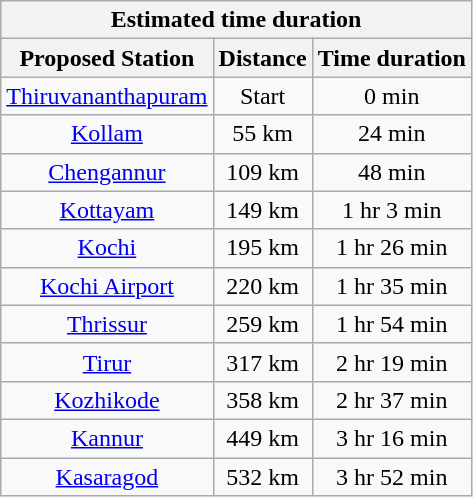<table class="wikitable" style="text-align:center;">
<tr>
<th colspan=3>Estimated time duration</th>
</tr>
<tr>
<th>Proposed  Station</th>
<th>Distance</th>
<th>Time duration</th>
</tr>
<tr>
<td><a href='#'>Thiruvananthapuram</a></td>
<td>Start</td>
<td>0 min</td>
</tr>
<tr>
<td><a href='#'>Kollam</a></td>
<td>55 km</td>
<td>24 min</td>
</tr>
<tr>
<td><a href='#'>Chengannur</a></td>
<td>109 km</td>
<td>48 min</td>
</tr>
<tr>
<td><a href='#'>Kottayam</a></td>
<td>149 km</td>
<td>1 hr 3 min</td>
</tr>
<tr>
<td><a href='#'>Kochi</a></td>
<td>195 km</td>
<td>1 hr 26 min</td>
</tr>
<tr>
<td><a href='#'>Kochi Airport</a></td>
<td>220 km</td>
<td>1 hr 35 min</td>
</tr>
<tr>
<td><a href='#'>Thrissur</a></td>
<td>259 km</td>
<td>1 hr 54 min</td>
</tr>
<tr>
<td><a href='#'>Tirur</a></td>
<td>317 km</td>
<td>2 hr 19 min</td>
</tr>
<tr>
<td><a href='#'>Kozhikode</a></td>
<td>358 km</td>
<td>2 hr 37 min</td>
</tr>
<tr>
<td><a href='#'>Kannur</a></td>
<td>449 km</td>
<td>3 hr 16 min</td>
</tr>
<tr>
<td><a href='#'>Kasaragod</a></td>
<td>532 km</td>
<td>3 hr 52 min</td>
</tr>
</table>
